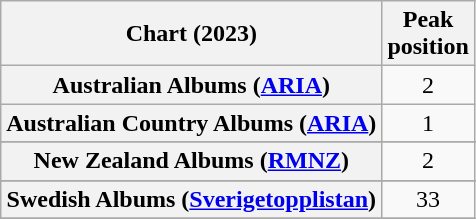<table class="wikitable sortable plainrowheaders" style="text-align:center">
<tr>
<th scope="col">Chart (2023)</th>
<th scope="col">Peak<br>position</th>
</tr>
<tr>
<th scope="row">Australian Albums (<a href='#'>ARIA</a>)</th>
<td>2</td>
</tr>
<tr>
<th scope="row">Australian Country Albums (<a href='#'>ARIA</a>)</th>
<td>1</td>
</tr>
<tr>
</tr>
<tr>
</tr>
<tr>
</tr>
<tr>
</tr>
<tr>
<th scope="row">New Zealand Albums (<a href='#'>RMNZ</a>)</th>
<td>2</td>
</tr>
<tr>
</tr>
<tr>
</tr>
<tr>
<th scope="row">Swedish Albums (<a href='#'>Sverigetopplistan</a>)</th>
<td>33</td>
</tr>
<tr>
</tr>
<tr>
</tr>
<tr>
</tr>
<tr>
</tr>
<tr>
</tr>
</table>
